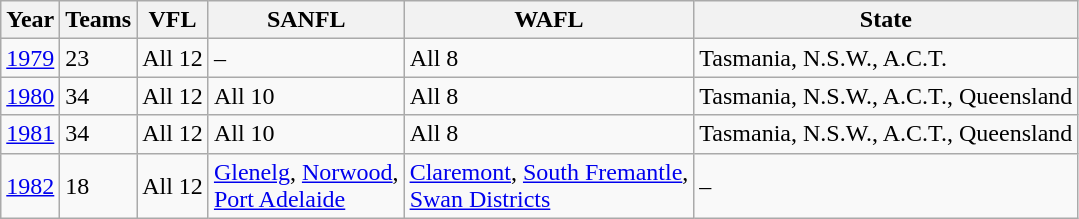<table class="wikitable">
<tr>
<th>Year</th>
<th>Teams</th>
<th>VFL</th>
<th>SANFL</th>
<th>WAFL</th>
<th>State</th>
</tr>
<tr>
<td><a href='#'>1979</a></td>
<td>23</td>
<td>All 12</td>
<td>–</td>
<td>All 8</td>
<td>Tasmania, N.S.W., A.C.T.</td>
</tr>
<tr>
<td><a href='#'>1980</a></td>
<td>34</td>
<td>All 12</td>
<td>All 10</td>
<td>All 8</td>
<td>Tasmania, N.S.W., A.C.T., Queensland</td>
</tr>
<tr>
<td><a href='#'>1981</a></td>
<td>34</td>
<td>All 12</td>
<td>All 10</td>
<td>All 8</td>
<td>Tasmania, N.S.W., A.C.T., Queensland</td>
</tr>
<tr>
<td><a href='#'>1982</a></td>
<td>18</td>
<td>All 12</td>
<td><a href='#'>Glenelg</a>, <a href='#'>Norwood</a>,<br><a href='#'>Port Adelaide</a></td>
<td><a href='#'>Claremont</a>, <a href='#'>South Fremantle</a>,<br><a href='#'>Swan Districts</a></td>
<td>–</td>
</tr>
</table>
